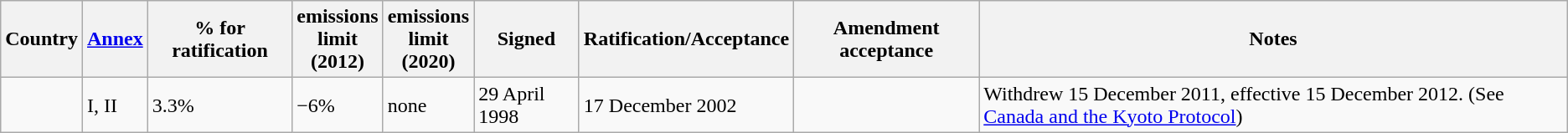<table class="wikitable">
<tr>
<th><strong>Country</strong></th>
<th><strong><a href='#'>Annex</a></strong></th>
<th><strong>% for ratification</strong></th>
<th><strong>emissions<br>limit<br>(2012)</strong></th>
<th><strong>emissions<br>limit<br>(2020)</strong></th>
<th><strong>Signed</strong></th>
<th><strong>Ratification/Acceptance</strong></th>
<th><strong>Amendment acceptance</strong></th>
<th><strong>Notes</strong></th>
</tr>
<tr>
<td></td>
<td>I, II</td>
<td>3.3%</td>
<td>−6%</td>
<td>none</td>
<td>29 April 1998</td>
<td>17 December 2002</td>
<td></td>
<td>Withdrew 15 December 2011, effective 15 December 2012. (See <a href='#'>Canada and the Kyoto Protocol</a>)</td>
</tr>
</table>
